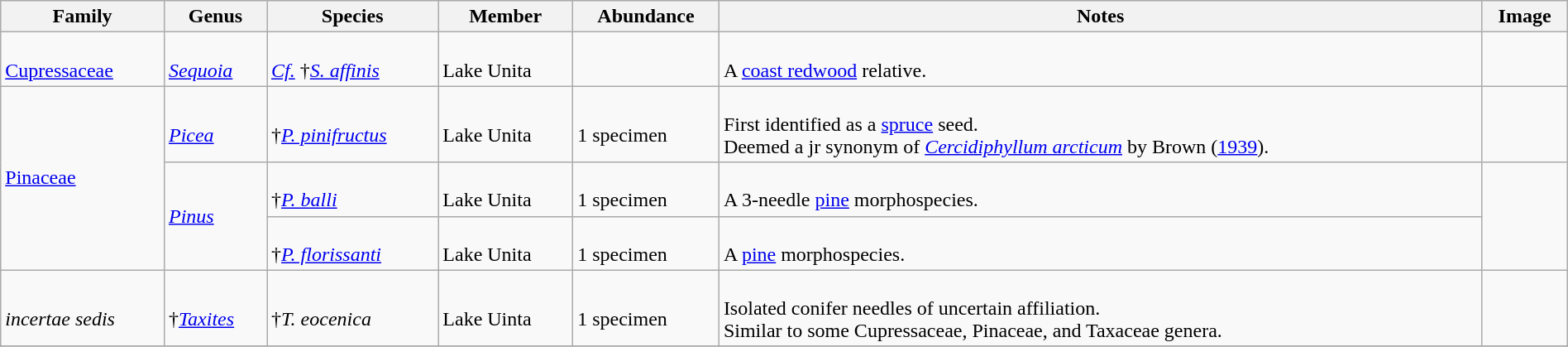<table class="wikitable" style="margin:auto;width:100%;">
<tr>
<th>Family</th>
<th>Genus</th>
<th>Species</th>
<th>Member</th>
<th>Abundance</th>
<th>Notes</th>
<th>Image</th>
</tr>
<tr>
<td><br><a href='#'>Cupressaceae</a></td>
<td><br><em><a href='#'>Sequoia</a></em></td>
<td><br><em><a href='#'>Cf.</a></em> †<em><a href='#'>S. affinis</a></em> </td>
<td><br>Lake Unita</td>
<td></td>
<td><br>A <a href='#'>coast redwood</a> relative.</td>
<td></td>
</tr>
<tr>
<td Rowspan=3><a href='#'>Pinaceae</a></td>
<td><br><em><a href='#'>Picea</a></em></td>
<td><br>†<em><a href='#'>P. pinifructus</a></em> </td>
<td><br>Lake Unita</td>
<td><br>1 specimen</td>
<td><br>First identified as a <a href='#'>spruce</a> seed.<br>Deemed a jr synonym of <em><a href='#'>Cercidiphyllum arcticum</a></em> by Brown (<a href='#'>1939</a>).</td>
<td></td>
</tr>
<tr>
<td rowspan=2><em><a href='#'>Pinus</a></em></td>
<td><br>†<em><a href='#'>P. balli</a></em> </td>
<td><br>Lake Unita</td>
<td><br>1 specimen</td>
<td><br>A 3-needle <a href='#'>pine</a> morphospecies.</td>
</tr>
<tr>
<td><br>†<em><a href='#'>P. florissanti</a></em> </td>
<td><br>Lake Unita</td>
<td><br>1 specimen</td>
<td><br>A <a href='#'>pine</a> morphospecies.</td>
</tr>
<tr>
<td><br><em>incertae sedis</em></td>
<td><br>†<em><a href='#'>Taxites</a></em></td>
<td><br>†<em>T. eocenica</em> </td>
<td><br>Lake Uinta</td>
<td><br>1 specimen</td>
<td><br>Isolated conifer needles of uncertain affiliation.<br>Similar to some Cupressaceae, Pinaceae, and Taxaceae genera.</td>
<td></td>
</tr>
<tr>
</tr>
</table>
